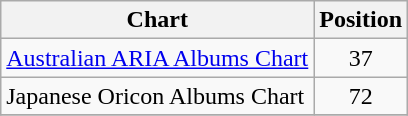<table class="wikitable sortable" style="text-align:center;">
<tr>
<th>Chart</th>
<th>Position</th>
</tr>
<tr>
<td align="left"><a href='#'>Australian ARIA Albums Chart</a></td>
<td>37</td>
</tr>
<tr>
<td align="left">Japanese Oricon Albums Chart</td>
<td>72</td>
</tr>
<tr>
</tr>
</table>
